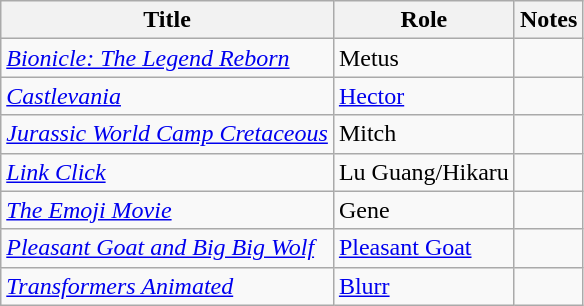<table class="wikitable">
<tr>
<th>Title</th>
<th>Role</th>
<th>Notes</th>
</tr>
<tr>
<td><em><a href='#'>Bionicle: The Legend Reborn</a></em></td>
<td>Metus</td>
<td></td>
</tr>
<tr>
<td><em><a href='#'>Castlevania</a></em></td>
<td><a href='#'>Hector</a></td>
<td></td>
</tr>
<tr>
<td><em><a href='#'>Jurassic World Camp Cretaceous</a></em></td>
<td>Mitch</td>
<td></td>
</tr>
<tr>
<td><em><a href='#'>Link Click</a></em></td>
<td>Lu Guang/Hikaru</td>
<td></td>
</tr>
<tr>
<td><em><a href='#'>The Emoji Movie</a></em></td>
<td>Gene</td>
<td></td>
</tr>
<tr>
<td><em><a href='#'>Pleasant Goat and Big Big Wolf</a></em></td>
<td><a href='#'>Pleasant Goat</a></td>
<td></td>
</tr>
<tr>
<td><em><a href='#'>Transformers Animated</a></em></td>
<td><a href='#'>Blurr</a></td>
<td></td>
</tr>
</table>
